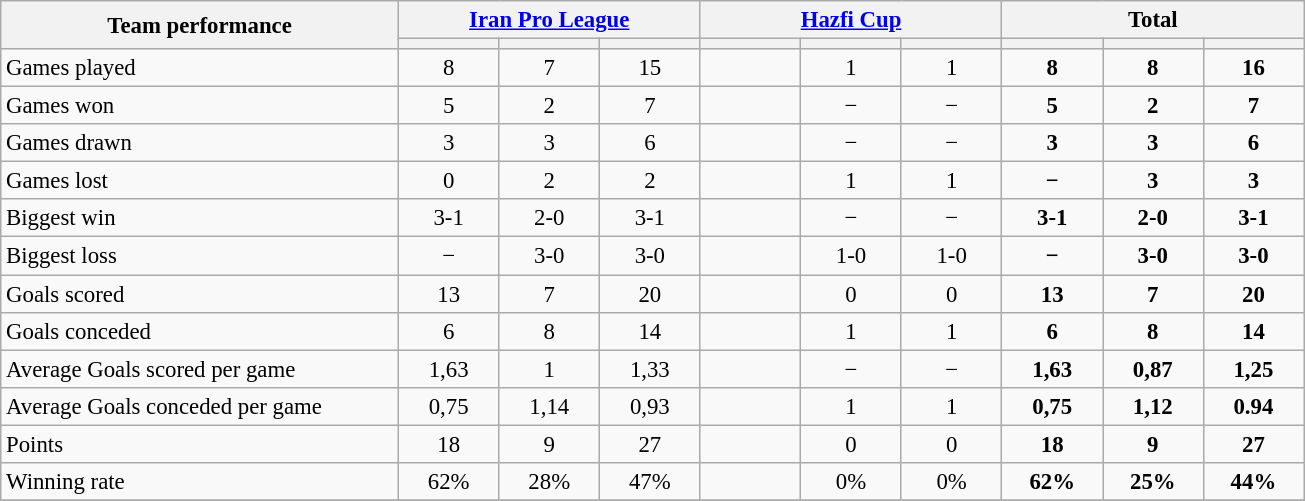<table class="wikitable" style="font-size: 95%; text-align: center;">
<tr>
<th rowspan=2 width="258">Team performance</th>
<th colspan=3><strong><a href='#'>Iran Pro League</a></strong></th>
<th colspan=3><strong><a href='#'>Hazfi Cup</a></strong></th>
<th colspan=3>Total</th>
</tr>
<tr>
<th width="60"></th>
<th width="60"></th>
<th width="60"></th>
<th width="60"></th>
<th width="60"></th>
<th width="60"></th>
<th width="60"></th>
<th width="60"></th>
<th width="60"></th>
</tr>
<tr>
<td align=left>Games played</td>
<td>8</td>
<td>7</td>
<td>15</td>
<td></td>
<td>1</td>
<td>1</td>
<td><strong>8</strong></td>
<td><strong>8</strong></td>
<td><strong>16</strong></td>
</tr>
<tr>
<td align=left>Games won</td>
<td>5</td>
<td>2</td>
<td>7</td>
<td></td>
<td>−</td>
<td>−</td>
<td><strong>5</strong></td>
<td><strong>2</strong></td>
<td><strong>7</strong></td>
</tr>
<tr>
<td align=left>Games drawn</td>
<td>3</td>
<td>3</td>
<td>6</td>
<td></td>
<td>−</td>
<td>−</td>
<td><strong>3</strong></td>
<td><strong>3</strong></td>
<td><strong>6</strong></td>
</tr>
<tr>
<td align=left>Games lost</td>
<td>0</td>
<td>2</td>
<td>2</td>
<td></td>
<td>1</td>
<td>1</td>
<td><strong>−</strong></td>
<td><strong>3</strong></td>
<td><strong>3</strong></td>
</tr>
<tr>
<td align=left>Biggest win</td>
<td>3-1</td>
<td>2-0</td>
<td>3-1</td>
<td></td>
<td>−</td>
<td>−</td>
<td><strong>3-1</strong></td>
<td><strong>2-0</strong></td>
<td><strong>3-1</strong></td>
</tr>
<tr>
<td align=left>Biggest loss</td>
<td>−</td>
<td>3-0</td>
<td>3-0</td>
<td></td>
<td>1-0</td>
<td>1-0</td>
<td><strong>−</strong></td>
<td><strong>3-0</strong></td>
<td><strong>3-0</strong></td>
</tr>
<tr>
<td align=left>Goals scored</td>
<td>13</td>
<td>7</td>
<td>20</td>
<td></td>
<td>0</td>
<td>0</td>
<td><strong>13</strong></td>
<td><strong>7</strong></td>
<td><strong>20</strong></td>
</tr>
<tr>
<td align=left>Goals conceded</td>
<td>6</td>
<td>8</td>
<td>14</td>
<td></td>
<td>1</td>
<td>1</td>
<td><strong>6</strong></td>
<td><strong>8</strong></td>
<td><strong>14</strong></td>
</tr>
<tr>
<td align=left>Average Goals scored per game</td>
<td>1,63</td>
<td>1</td>
<td>1,33</td>
<td></td>
<td>−</td>
<td>−</td>
<td><strong>1,63 </strong></td>
<td><strong>0,87</strong></td>
<td><strong>1,25</strong></td>
</tr>
<tr>
<td align=left>Average Goals conceded per game</td>
<td>0,75</td>
<td>1,14</td>
<td>0,93</td>
<td></td>
<td>1</td>
<td>1</td>
<td><strong>0,75</strong></td>
<td><strong>1,12</strong></td>
<td><strong>0.94</strong></td>
</tr>
<tr>
<td align=left>Points</td>
<td>18</td>
<td>9</td>
<td>27</td>
<td></td>
<td>0</td>
<td>0</td>
<td><strong>18</strong></td>
<td><strong>9</strong></td>
<td><strong>27</strong></td>
</tr>
<tr>
<td align=left>Winning rate</td>
<td>62%</td>
<td>28%</td>
<td>47%</td>
<td></td>
<td>0%</td>
<td>0%</td>
<td><strong>62%</strong></td>
<td><strong>25%</strong></td>
<td><strong>44%</strong></td>
</tr>
<tr>
</tr>
</table>
